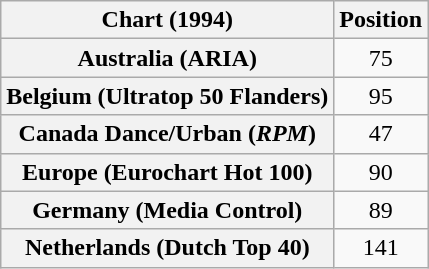<table class="wikitable sortable plainrowheaders" style="text-align:center">
<tr>
<th scope="col">Chart (1994)</th>
<th scope="col">Position</th>
</tr>
<tr>
<th scope="row">Australia (ARIA)</th>
<td>75</td>
</tr>
<tr>
<th scope="row">Belgium (Ultratop 50 Flanders)</th>
<td>95</td>
</tr>
<tr>
<th scope="row">Canada Dance/Urban (<em>RPM</em>)</th>
<td>47</td>
</tr>
<tr>
<th scope="row">Europe (Eurochart Hot 100)</th>
<td>90</td>
</tr>
<tr>
<th scope="row">Germany (Media Control)</th>
<td>89</td>
</tr>
<tr>
<th scope="row">Netherlands (Dutch Top 40)</th>
<td>141</td>
</tr>
</table>
